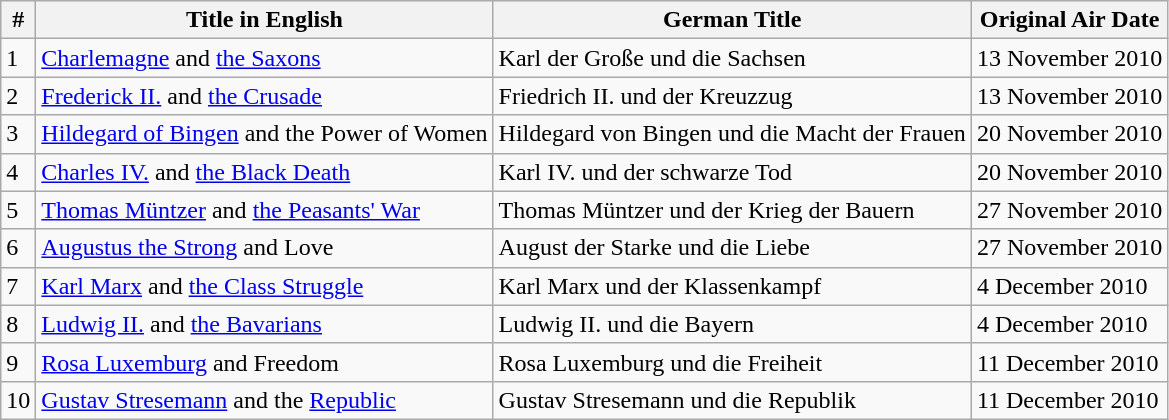<table class="wikitable" border="1">
<tr>
<th>#</th>
<th>Title in English</th>
<th>German Title</th>
<th>Original Air Date</th>
</tr>
<tr>
<td>1</td>
<td><a href='#'>Charlemagne</a> and <a href='#'>the Saxons</a></td>
<td>Karl der Große und die Sachsen</td>
<td>13 November 2010</td>
</tr>
<tr>
<td>2</td>
<td><a href='#'>Frederick II.</a> and <a href='#'>the Crusade</a></td>
<td>Friedrich II. und der Kreuzzug</td>
<td>13 November 2010</td>
</tr>
<tr>
<td>3</td>
<td><a href='#'>Hildegard of Bingen</a> and the Power of Women</td>
<td>Hildegard von Bingen und die Macht der Frauen</td>
<td>20 November 2010</td>
</tr>
<tr>
<td>4</td>
<td><a href='#'>Charles IV.</a> and <a href='#'>the Black Death</a></td>
<td>Karl IV. und der schwarze Tod</td>
<td>20 November 2010</td>
</tr>
<tr>
<td>5</td>
<td><a href='#'>Thomas Müntzer</a> and <a href='#'>the Peasants' War</a></td>
<td>Thomas Müntzer und der Krieg der Bauern</td>
<td>27 November 2010</td>
</tr>
<tr>
<td>6</td>
<td><a href='#'>Augustus the Strong</a> and Love</td>
<td>August der Starke und die Liebe</td>
<td>27 November 2010</td>
</tr>
<tr>
<td>7</td>
<td><a href='#'>Karl Marx</a> and <a href='#'>the Class Struggle</a></td>
<td>Karl Marx und der Klassenkampf</td>
<td>4 December 2010</td>
</tr>
<tr>
<td>8</td>
<td><a href='#'>Ludwig II.</a> and <a href='#'>the Bavarians</a></td>
<td>Ludwig II. und die Bayern</td>
<td>4 December 2010</td>
</tr>
<tr>
<td>9</td>
<td><a href='#'>Rosa Luxemburg</a> and Freedom</td>
<td>Rosa Luxemburg und die Freiheit</td>
<td>11 December 2010</td>
</tr>
<tr>
<td>10</td>
<td><a href='#'>Gustav Stresemann</a> and the <a href='#'>Republic</a></td>
<td>Gustav Stresemann und die Republik</td>
<td>11 December 2010</td>
</tr>
</table>
